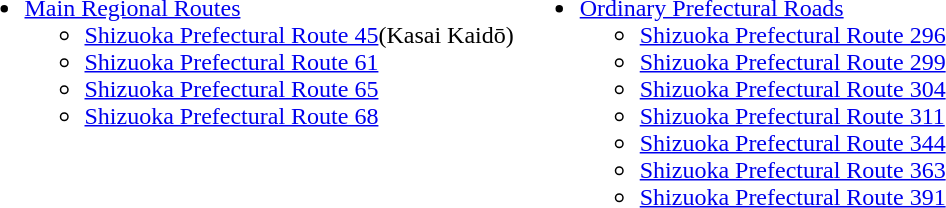<table>
<tr valign="top">
<td><br><ul><li><a href='#'>Main Regional Routes</a><ul><li><a href='#'>Shizuoka Prefectural Route 45</a>(Kasai Kaidō)</li><li><a href='#'>Shizuoka Prefectural Route 61</a></li><li><a href='#'>Shizuoka Prefectural Route 65</a></li><li><a href='#'>Shizuoka Prefectural Route 68</a></li></ul></li></ul></td>
<td><br><ul><li><a href='#'>Ordinary Prefectural Roads</a><ul><li><a href='#'>Shizuoka Prefectural Route 296</a></li><li><a href='#'>Shizuoka Prefectural Route 299</a></li><li><a href='#'>Shizuoka Prefectural Route 304</a></li><li><a href='#'>Shizuoka Prefectural Route 311</a></li><li><a href='#'>Shizuoka Prefectural Route 344</a></li><li><a href='#'>Shizuoka Prefectural Route 363</a></li><li><a href='#'>Shizuoka Prefectural Route 391</a></li></ul></li></ul></td>
</tr>
</table>
